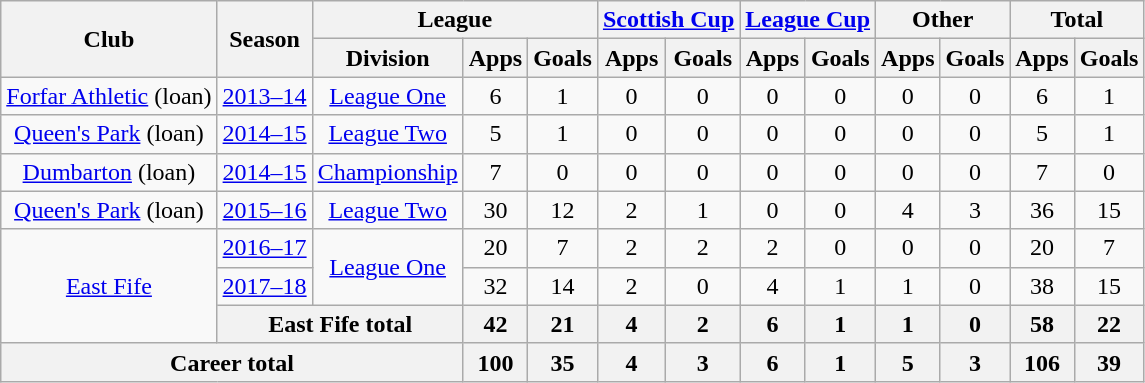<table class="wikitable" style="text-align:center">
<tr>
<th rowspan="2">Club</th>
<th rowspan="2">Season</th>
<th colspan="3">League</th>
<th colspan="2"><a href='#'>Scottish Cup</a></th>
<th colspan="2"><a href='#'>League Cup</a></th>
<th colspan="2">Other</th>
<th colspan="2">Total</th>
</tr>
<tr>
<th>Division</th>
<th>Apps</th>
<th>Goals</th>
<th>Apps</th>
<th>Goals</th>
<th>Apps</th>
<th>Goals</th>
<th>Apps</th>
<th>Goals</th>
<th>Apps</th>
<th>Goals</th>
</tr>
<tr>
<td><a href='#'>Forfar Athletic</a> (loan)</td>
<td><a href='#'>2013–14</a></td>
<td><a href='#'>League One</a></td>
<td>6</td>
<td>1</td>
<td>0</td>
<td>0</td>
<td>0</td>
<td>0</td>
<td>0</td>
<td>0</td>
<td>6</td>
<td>1</td>
</tr>
<tr>
<td><a href='#'>Queen's Park</a> (loan)</td>
<td><a href='#'>2014–15</a></td>
<td><a href='#'>League Two</a></td>
<td>5</td>
<td>1</td>
<td>0</td>
<td>0</td>
<td>0</td>
<td>0</td>
<td>0</td>
<td>0</td>
<td>5</td>
<td>1</td>
</tr>
<tr>
<td><a href='#'>Dumbarton</a> (loan)</td>
<td><a href='#'>2014–15</a></td>
<td><a href='#'>Championship</a></td>
<td>7</td>
<td>0</td>
<td>0</td>
<td>0</td>
<td>0</td>
<td>0</td>
<td>0</td>
<td>0</td>
<td>7</td>
<td>0</td>
</tr>
<tr>
<td><a href='#'>Queen's Park</a> (loan)</td>
<td><a href='#'>2015–16</a></td>
<td><a href='#'>League Two</a></td>
<td>30</td>
<td>12</td>
<td>2</td>
<td>1</td>
<td>0</td>
<td>0</td>
<td>4</td>
<td>3</td>
<td>36</td>
<td>15</td>
</tr>
<tr>
<td rowspan="3"><a href='#'>East Fife</a></td>
<td><a href='#'>2016–17</a></td>
<td rowspan="2"><a href='#'>League One</a></td>
<td>20</td>
<td>7</td>
<td>2</td>
<td>2</td>
<td>2</td>
<td>0</td>
<td>0</td>
<td>0</td>
<td>20</td>
<td>7</td>
</tr>
<tr>
<td><a href='#'>2017–18</a></td>
<td>32</td>
<td>14</td>
<td>2</td>
<td>0</td>
<td>4</td>
<td>1</td>
<td>1</td>
<td>0</td>
<td>38</td>
<td>15</td>
</tr>
<tr>
<th colspan="2">East Fife total</th>
<th>42</th>
<th>21</th>
<th>4</th>
<th>2</th>
<th>6</th>
<th>1</th>
<th>1</th>
<th>0</th>
<th>58</th>
<th>22</th>
</tr>
<tr>
<th colspan="3">Career total</th>
<th>100</th>
<th>35</th>
<th>4</th>
<th>3</th>
<th>6</th>
<th>1</th>
<th>5</th>
<th>3</th>
<th>106</th>
<th>39</th>
</tr>
</table>
